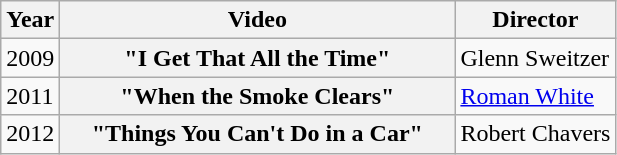<table class="wikitable plainrowheaders">
<tr>
<th>Year</th>
<th style="width:16em;">Video</th>
<th>Director</th>
</tr>
<tr>
<td>2009</td>
<th scope="row">"I Get That All the Time"</th>
<td>Glenn Sweitzer</td>
</tr>
<tr>
<td>2011</td>
<th scope="row">"When the Smoke Clears"</th>
<td><a href='#'>Roman White</a></td>
</tr>
<tr>
<td>2012</td>
<th scope="row">"Things You Can't Do in a Car"</th>
<td>Robert Chavers</td>
</tr>
</table>
